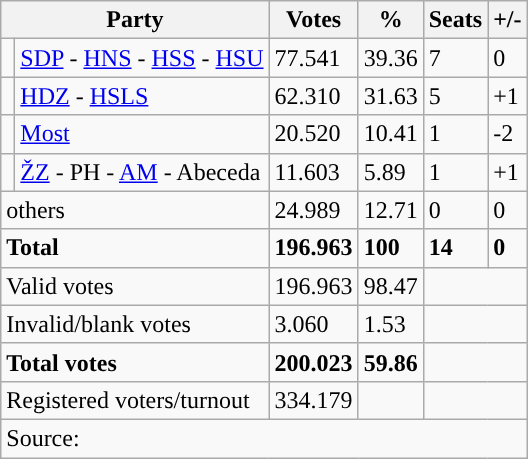<table class="wikitable" style="text-align: left;">
<tr>
<th colspan="2">Party</th>
<th>Votes</th>
<th>%</th>
<th>Seats</th>
<th>+/-</th>
</tr>
<tr>
<td width="2" style="background-color: "></td>
<td><a href='#'>SDP</a> - <a href='#'>HNS</a> - <a href='#'>HSS</a> - <a href='#'>HSU</a></td>
<td>77.541</td>
<td>39.36</td>
<td>7</td>
<td>0</td>
</tr>
<tr>
<td style="background-color: "></td>
<td><a href='#'>HDZ</a> - <a href='#'>HSLS</a></td>
<td>62.310</td>
<td>31.63</td>
<td>5</td>
<td>+1</td>
</tr>
<tr>
<td style="background-color: "></td>
<td><a href='#'>Most</a></td>
<td>20.520</td>
<td>10.41</td>
<td>1</td>
<td>-2</td>
</tr>
<tr>
<td style="background-color: "></td>
<td><a href='#'>ŽZ</a> - PH - <a href='#'>AM</a> - Abeceda</td>
<td>11.603</td>
<td>5.89</td>
<td>1</td>
<td>+1</td>
</tr>
<tr>
<td colspan="2">others</td>
<td>24.989</td>
<td>12.71</td>
<td>0</td>
<td>0</td>
</tr>
<tr>
<td colspan="2"><strong>Total</strong></td>
<td><strong>196.963</strong></td>
<td><strong>100</strong></td>
<td><strong>14</strong></td>
<td><strong>0</strong></td>
</tr>
<tr>
<td colspan="2">Valid votes</td>
<td>196.963</td>
<td>98.47</td>
<td colspan="2"></td>
</tr>
<tr>
<td colspan="2">Invalid/blank votes</td>
<td>3.060</td>
<td>1.53</td>
<td colspan="2"></td>
</tr>
<tr>
<td colspan="2"><strong>Total votes</strong></td>
<td><strong>200.023</strong></td>
<td><strong>59.86</strong></td>
<td colspan="2"></td>
</tr>
<tr>
<td colspan="2">Registered voters/turnout</td>
<td votes14="5343">334.179</td>
<td></td>
<td colspan="2"></td>
</tr>
<tr>
<td colspan="6">Source: </td>
</tr>
</table>
